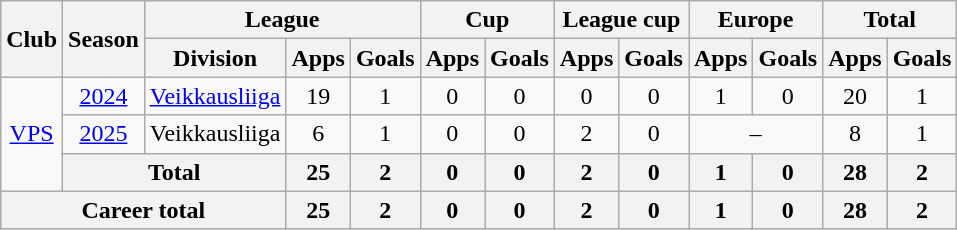<table class="wikitable" style="text-align:center">
<tr>
<th rowspan="2">Club</th>
<th rowspan="2">Season</th>
<th colspan="3">League</th>
<th colspan="2">Cup</th>
<th colspan="2">League cup</th>
<th colspan="2">Europe</th>
<th colspan="2">Total</th>
</tr>
<tr>
<th>Division</th>
<th>Apps</th>
<th>Goals</th>
<th>Apps</th>
<th>Goals</th>
<th>Apps</th>
<th>Goals</th>
<th>Apps</th>
<th>Goals</th>
<th>Apps</th>
<th>Goals</th>
</tr>
<tr>
<td rowspan="3"><a href='#'>VPS</a></td>
<td><a href='#'>2024</a></td>
<td><a href='#'>Veikkausliiga</a></td>
<td>19</td>
<td>1</td>
<td>0</td>
<td>0</td>
<td>0</td>
<td>0</td>
<td>1</td>
<td>0</td>
<td>20</td>
<td>1</td>
</tr>
<tr>
<td><a href='#'>2025</a></td>
<td>Veikkausliiga</td>
<td>6</td>
<td>1</td>
<td>0</td>
<td>0</td>
<td>2</td>
<td>0</td>
<td colspan=2>–</td>
<td>8</td>
<td>1</td>
</tr>
<tr>
<th colspan=2>Total</th>
<th>25</th>
<th>2</th>
<th>0</th>
<th>0</th>
<th>2</th>
<th>0</th>
<th>1</th>
<th>0</th>
<th>28</th>
<th>2</th>
</tr>
<tr>
<th colspan="3">Career total</th>
<th>25</th>
<th>2</th>
<th>0</th>
<th>0</th>
<th>2</th>
<th>0</th>
<th>1</th>
<th>0</th>
<th>28</th>
<th>2</th>
</tr>
</table>
